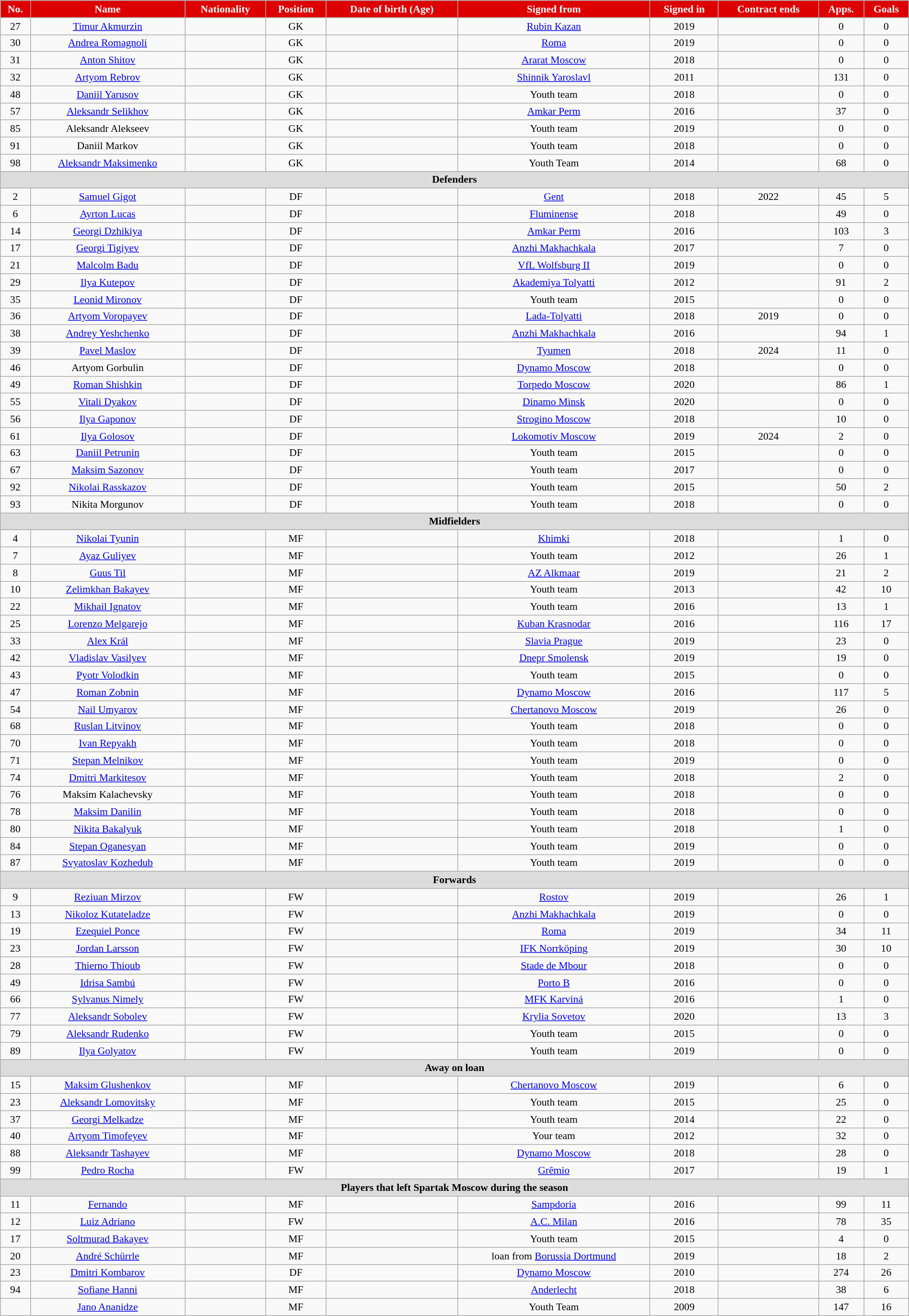<table class="wikitable"  style="text-align:center; font-size:90%; width:100%;">
<tr>
<th style="background:#DD0000; color:white; text-align:center;">No.</th>
<th style="background:#DD0000; color:white; text-align:center;">Name</th>
<th style="background:#DD0000; color:white; text-align:center;">Nationality</th>
<th style="background:#DD0000; color:white; text-align:center;">Position</th>
<th style="background:#DD0000; color:white; text-align:center;">Date of birth (Age)</th>
<th style="background:#DD0000; color:white; text-align:center;">Signed from</th>
<th style="background:#DD0000; color:white; text-align:center;">Signed in</th>
<th style="background:#DD0000; color:white; text-align:center;">Contract ends</th>
<th style="background:#DD0000; color:white; text-align:center;">Apps.</th>
<th style="background:#DD0000; color:white; text-align:center;">Goals</th>
</tr>
<tr>
<td>27</td>
<td><a href='#'>Timur Akmurzin</a></td>
<td></td>
<td>GK</td>
<td></td>
<td><a href='#'>Rubin Kazan</a></td>
<td>2019</td>
<td></td>
<td>0</td>
<td>0</td>
</tr>
<tr>
<td>30</td>
<td><a href='#'>Andrea Romagnoli</a></td>
<td></td>
<td>GK</td>
<td></td>
<td><a href='#'>Roma</a></td>
<td>2019</td>
<td></td>
<td>0</td>
<td>0</td>
</tr>
<tr>
<td>31</td>
<td><a href='#'>Anton Shitov</a></td>
<td></td>
<td>GK</td>
<td></td>
<td><a href='#'>Ararat Moscow</a></td>
<td>2018</td>
<td></td>
<td>0</td>
<td>0</td>
</tr>
<tr>
<td>32</td>
<td><a href='#'>Artyom Rebrov</a></td>
<td></td>
<td>GK</td>
<td></td>
<td><a href='#'>Shinnik Yaroslavl</a></td>
<td>2011</td>
<td></td>
<td>131</td>
<td>0</td>
</tr>
<tr>
<td>48</td>
<td><a href='#'>Daniil Yarusov</a></td>
<td></td>
<td>GK</td>
<td></td>
<td>Youth team</td>
<td>2018</td>
<td></td>
<td>0</td>
<td>0</td>
</tr>
<tr>
<td>57</td>
<td><a href='#'>Aleksandr Selikhov</a></td>
<td></td>
<td>GK</td>
<td></td>
<td><a href='#'>Amkar Perm</a></td>
<td>2016</td>
<td></td>
<td>37</td>
<td>0</td>
</tr>
<tr>
<td>85</td>
<td>Aleksandr Alekseev</td>
<td></td>
<td>GK</td>
<td></td>
<td>Youth team</td>
<td>2019</td>
<td></td>
<td>0</td>
<td>0</td>
</tr>
<tr>
<td>91</td>
<td>Daniil Markov</td>
<td></td>
<td>GK</td>
<td></td>
<td>Youth team</td>
<td>2018</td>
<td></td>
<td>0</td>
<td>0</td>
</tr>
<tr>
<td>98</td>
<td><a href='#'>Aleksandr Maksimenko</a></td>
<td></td>
<td>GK</td>
<td></td>
<td>Youth Team</td>
<td>2014</td>
<td></td>
<td>68</td>
<td>0</td>
</tr>
<tr>
<th colspan="11"  style="background:#dcdcdc; text-align:center;">Defenders</th>
</tr>
<tr>
<td>2</td>
<td><a href='#'>Samuel Gigot</a></td>
<td></td>
<td>DF</td>
<td></td>
<td><a href='#'>Gent</a></td>
<td>2018</td>
<td>2022</td>
<td>45</td>
<td>5</td>
</tr>
<tr>
<td>6</td>
<td><a href='#'>Ayrton Lucas</a></td>
<td></td>
<td>DF</td>
<td></td>
<td><a href='#'>Fluminense</a></td>
<td>2018</td>
<td></td>
<td>49</td>
<td>0</td>
</tr>
<tr>
<td>14</td>
<td><a href='#'>Georgi Dzhikiya</a></td>
<td></td>
<td>DF</td>
<td></td>
<td><a href='#'>Amkar Perm</a></td>
<td>2016</td>
<td></td>
<td>103</td>
<td>3</td>
</tr>
<tr>
<td>17</td>
<td><a href='#'>Georgi Tigiyev</a></td>
<td></td>
<td>DF</td>
<td></td>
<td><a href='#'>Anzhi Makhachkala</a></td>
<td>2017</td>
<td></td>
<td>7</td>
<td>0</td>
</tr>
<tr>
<td>21</td>
<td><a href='#'>Malcolm Badu</a></td>
<td></td>
<td>DF</td>
<td></td>
<td><a href='#'>VfL Wolfsburg II</a></td>
<td>2019</td>
<td></td>
<td>0</td>
<td>0</td>
</tr>
<tr>
<td>29</td>
<td><a href='#'>Ilya Kutepov</a></td>
<td></td>
<td>DF</td>
<td></td>
<td><a href='#'>Akademiya Tolyatti</a></td>
<td>2012</td>
<td></td>
<td>91</td>
<td>2</td>
</tr>
<tr>
<td>35</td>
<td><a href='#'>Leonid Mironov</a></td>
<td></td>
<td>DF</td>
<td></td>
<td>Youth team</td>
<td>2015</td>
<td></td>
<td>0</td>
<td>0</td>
</tr>
<tr>
<td>36</td>
<td><a href='#'>Artyom Voropayev</a></td>
<td></td>
<td>DF</td>
<td></td>
<td><a href='#'>Lada-Tolyatti</a></td>
<td>2018</td>
<td>2019</td>
<td>0</td>
<td>0</td>
</tr>
<tr>
<td>38</td>
<td><a href='#'>Andrey Yeshchenko</a></td>
<td></td>
<td>DF</td>
<td></td>
<td><a href='#'>Anzhi Makhachkala</a></td>
<td>2016</td>
<td></td>
<td>94</td>
<td>1</td>
</tr>
<tr>
<td>39</td>
<td><a href='#'>Pavel Maslov</a></td>
<td></td>
<td>DF</td>
<td></td>
<td><a href='#'>Tyumen</a></td>
<td>2018</td>
<td>2024</td>
<td>11</td>
<td>0</td>
</tr>
<tr>
<td>46</td>
<td>Artyom Gorbulin</td>
<td></td>
<td>DF</td>
<td></td>
<td><a href='#'>Dynamo Moscow</a></td>
<td>2018</td>
<td></td>
<td>0</td>
<td>0</td>
</tr>
<tr>
<td>49</td>
<td><a href='#'>Roman Shishkin</a></td>
<td></td>
<td>DF</td>
<td></td>
<td><a href='#'>Torpedo Moscow</a></td>
<td>2020</td>
<td></td>
<td>86</td>
<td>1</td>
</tr>
<tr>
<td>55</td>
<td><a href='#'>Vitali Dyakov</a></td>
<td></td>
<td>DF</td>
<td></td>
<td><a href='#'>Dinamo Minsk</a></td>
<td>2020</td>
<td></td>
<td>0</td>
<td>0</td>
</tr>
<tr>
<td>56</td>
<td><a href='#'>Ilya Gaponov</a></td>
<td></td>
<td>DF</td>
<td></td>
<td><a href='#'>Strogino Moscow</a></td>
<td>2018</td>
<td></td>
<td>10</td>
<td>0</td>
</tr>
<tr>
<td>61</td>
<td><a href='#'>Ilya Golosov</a></td>
<td></td>
<td>DF</td>
<td></td>
<td><a href='#'>Lokomotiv Moscow</a></td>
<td>2019</td>
<td>2024</td>
<td>2</td>
<td>0</td>
</tr>
<tr>
<td>63</td>
<td><a href='#'>Daniil Petrunin</a></td>
<td></td>
<td>DF</td>
<td></td>
<td>Youth team</td>
<td>2015</td>
<td></td>
<td>0</td>
<td>0</td>
</tr>
<tr>
<td>67</td>
<td><a href='#'>Maksim Sazonov</a></td>
<td></td>
<td>DF</td>
<td></td>
<td>Youth team</td>
<td>2017</td>
<td></td>
<td>0</td>
<td>0</td>
</tr>
<tr>
<td>92</td>
<td><a href='#'>Nikolai Rasskazov</a></td>
<td></td>
<td>DF</td>
<td></td>
<td>Youth team</td>
<td>2015</td>
<td></td>
<td>50</td>
<td>2</td>
</tr>
<tr>
<td>93</td>
<td>Nikita Morgunov</td>
<td></td>
<td>DF</td>
<td></td>
<td>Youth team</td>
<td>2018</td>
<td></td>
<td>0</td>
<td>0</td>
</tr>
<tr>
<th colspan="11"  style="background:#dcdcdc; text-align:center;">Midfielders</th>
</tr>
<tr>
<td>4</td>
<td><a href='#'>Nikolai Tyunin</a></td>
<td></td>
<td>MF</td>
<td></td>
<td><a href='#'>Khimki</a></td>
<td>2018</td>
<td></td>
<td>1</td>
<td>0</td>
</tr>
<tr>
<td>7</td>
<td><a href='#'>Ayaz Guliyev</a></td>
<td></td>
<td>MF</td>
<td></td>
<td>Youth team</td>
<td>2012</td>
<td></td>
<td>26</td>
<td>1</td>
</tr>
<tr>
<td>8</td>
<td><a href='#'>Guus Til</a></td>
<td></td>
<td>MF</td>
<td></td>
<td><a href='#'>AZ Alkmaar</a></td>
<td>2019</td>
<td></td>
<td>21</td>
<td>2</td>
</tr>
<tr>
<td>10</td>
<td><a href='#'>Zelimkhan Bakayev</a></td>
<td></td>
<td>MF</td>
<td></td>
<td>Youth team</td>
<td>2013</td>
<td></td>
<td>42</td>
<td>10</td>
</tr>
<tr>
<td>22</td>
<td><a href='#'>Mikhail Ignatov</a></td>
<td></td>
<td>MF</td>
<td></td>
<td>Youth team</td>
<td>2016</td>
<td></td>
<td>13</td>
<td>1</td>
</tr>
<tr>
<td>25</td>
<td><a href='#'>Lorenzo Melgarejo</a></td>
<td></td>
<td>MF</td>
<td></td>
<td><a href='#'>Kuban Krasnodar</a></td>
<td>2016</td>
<td></td>
<td>116</td>
<td>17</td>
</tr>
<tr>
<td>33</td>
<td><a href='#'>Alex Král</a></td>
<td></td>
<td>MF</td>
<td></td>
<td><a href='#'>Slavia Prague</a></td>
<td>2019</td>
<td></td>
<td>23</td>
<td>0</td>
</tr>
<tr>
<td>42</td>
<td><a href='#'>Vladislav Vasilyev</a></td>
<td></td>
<td>MF</td>
<td></td>
<td><a href='#'>Dnepr Smolensk</a></td>
<td>2019</td>
<td></td>
<td>19</td>
<td>0</td>
</tr>
<tr>
<td>43</td>
<td><a href='#'>Pyotr Volodkin</a></td>
<td></td>
<td>MF</td>
<td></td>
<td>Youth team</td>
<td>2015</td>
<td></td>
<td>0</td>
<td>0</td>
</tr>
<tr>
<td>47</td>
<td><a href='#'>Roman Zobnin</a></td>
<td></td>
<td>MF</td>
<td></td>
<td><a href='#'>Dynamo Moscow</a></td>
<td>2016</td>
<td></td>
<td>117</td>
<td>5</td>
</tr>
<tr>
<td>54</td>
<td><a href='#'>Nail Umyarov</a></td>
<td></td>
<td>MF</td>
<td></td>
<td><a href='#'>Chertanovo Moscow</a></td>
<td>2019</td>
<td></td>
<td>26</td>
<td>0</td>
</tr>
<tr>
<td>68</td>
<td><a href='#'>Ruslan Litvinov</a></td>
<td></td>
<td>MF</td>
<td></td>
<td>Youth team</td>
<td>2018</td>
<td></td>
<td>0</td>
<td>0</td>
</tr>
<tr>
<td>70</td>
<td><a href='#'>Ivan Repyakh</a></td>
<td></td>
<td>MF</td>
<td></td>
<td>Youth team</td>
<td>2018</td>
<td></td>
<td>0</td>
<td>0</td>
</tr>
<tr>
<td>71</td>
<td><a href='#'>Stepan Melnikov</a></td>
<td></td>
<td>MF</td>
<td></td>
<td>Youth team</td>
<td>2019</td>
<td></td>
<td>0</td>
<td>0</td>
</tr>
<tr>
<td>74</td>
<td><a href='#'>Dmitri Markitesov</a></td>
<td></td>
<td>MF</td>
<td></td>
<td>Youth team</td>
<td>2018</td>
<td></td>
<td>2</td>
<td>0</td>
</tr>
<tr>
<td>76</td>
<td>Maksim Kalachevsky</td>
<td></td>
<td>MF</td>
<td></td>
<td>Youth team</td>
<td>2018</td>
<td></td>
<td>0</td>
<td>0</td>
</tr>
<tr>
<td>78</td>
<td><a href='#'>Maksim Danilin</a></td>
<td></td>
<td>MF</td>
<td></td>
<td>Youth team</td>
<td>2018</td>
<td></td>
<td>0</td>
<td>0</td>
</tr>
<tr>
<td>80</td>
<td><a href='#'>Nikita Bakalyuk</a></td>
<td></td>
<td>MF</td>
<td></td>
<td>Youth team</td>
<td>2018</td>
<td></td>
<td>1</td>
<td>0</td>
</tr>
<tr>
<td>84</td>
<td><a href='#'>Stepan Oganesyan</a></td>
<td></td>
<td>MF</td>
<td></td>
<td>Youth team</td>
<td>2019</td>
<td></td>
<td>0</td>
<td>0</td>
</tr>
<tr>
<td>87</td>
<td><a href='#'>Svyatoslav Kozhedub</a></td>
<td></td>
<td>MF</td>
<td></td>
<td>Youth team</td>
<td>2019</td>
<td></td>
<td>0</td>
<td>0</td>
</tr>
<tr>
<th colspan="11"  style="background:#dcdcdc; text-align:center;">Forwards</th>
</tr>
<tr>
<td>9</td>
<td><a href='#'>Reziuan Mirzov</a></td>
<td></td>
<td>FW</td>
<td></td>
<td><a href='#'>Rostov</a></td>
<td>2019</td>
<td></td>
<td>26</td>
<td>1</td>
</tr>
<tr>
<td>13</td>
<td><a href='#'>Nikoloz Kutateladze</a></td>
<td></td>
<td>FW</td>
<td></td>
<td><a href='#'>Anzhi Makhachkala</a></td>
<td>2019</td>
<td></td>
<td>0</td>
<td>0</td>
</tr>
<tr>
<td>19</td>
<td><a href='#'>Ezequiel Ponce</a></td>
<td></td>
<td>FW</td>
<td></td>
<td><a href='#'>Roma</a></td>
<td>2019</td>
<td></td>
<td>34</td>
<td>11</td>
</tr>
<tr>
<td>23</td>
<td><a href='#'>Jordan Larsson</a></td>
<td></td>
<td>FW</td>
<td></td>
<td><a href='#'>IFK Norrköping</a></td>
<td>2019</td>
<td></td>
<td>30</td>
<td>10</td>
</tr>
<tr>
<td>28</td>
<td><a href='#'>Thierno Thioub</a></td>
<td></td>
<td>FW</td>
<td></td>
<td><a href='#'>Stade de Mbour</a></td>
<td>2018</td>
<td></td>
<td>0</td>
<td>0</td>
</tr>
<tr>
<td>49</td>
<td><a href='#'>Idrisa Sambú</a></td>
<td></td>
<td>FW</td>
<td></td>
<td><a href='#'>Porto B</a></td>
<td>2016</td>
<td></td>
<td>0</td>
<td>0</td>
</tr>
<tr>
<td>66</td>
<td><a href='#'>Sylvanus Nimely</a></td>
<td></td>
<td>FW</td>
<td></td>
<td><a href='#'>MFK Karviná</a></td>
<td>2016</td>
<td></td>
<td>1</td>
<td>0</td>
</tr>
<tr>
<td>77</td>
<td><a href='#'>Aleksandr Sobolev</a></td>
<td></td>
<td>FW</td>
<td></td>
<td><a href='#'>Krylia Sovetov</a></td>
<td>2020</td>
<td></td>
<td>13</td>
<td>3</td>
</tr>
<tr>
<td>79</td>
<td><a href='#'>Aleksandr Rudenko</a></td>
<td></td>
<td>FW</td>
<td></td>
<td>Youth team</td>
<td>2015</td>
<td></td>
<td>0</td>
<td>0</td>
</tr>
<tr>
<td>89</td>
<td><a href='#'>Ilya Golyatov</a></td>
<td></td>
<td>FW</td>
<td></td>
<td>Youth team</td>
<td>2019</td>
<td></td>
<td>0</td>
<td>0</td>
</tr>
<tr>
<th colspan="11"  style="background:#dcdcdc; text-align:center;">Away on loan</th>
</tr>
<tr>
<td>15</td>
<td><a href='#'>Maksim Glushenkov</a></td>
<td></td>
<td>MF</td>
<td></td>
<td><a href='#'>Chertanovo Moscow</a></td>
<td>2019</td>
<td></td>
<td>6</td>
<td>0</td>
</tr>
<tr>
<td>23</td>
<td><a href='#'>Aleksandr Lomovitsky</a></td>
<td></td>
<td>MF</td>
<td></td>
<td>Youth team</td>
<td>2015</td>
<td></td>
<td>25</td>
<td>0</td>
</tr>
<tr>
<td>37</td>
<td><a href='#'>Georgi Melkadze</a></td>
<td></td>
<td>MF</td>
<td></td>
<td>Youth team</td>
<td>2014</td>
<td></td>
<td>22</td>
<td>0</td>
</tr>
<tr>
<td>40</td>
<td><a href='#'>Artyom Timofeyev</a></td>
<td></td>
<td>MF</td>
<td></td>
<td>Your team</td>
<td>2012</td>
<td></td>
<td>32</td>
<td>0</td>
</tr>
<tr>
<td>88</td>
<td><a href='#'>Aleksandr Tashayev</a></td>
<td></td>
<td>MF</td>
<td></td>
<td><a href='#'>Dynamo Moscow</a></td>
<td>2018</td>
<td></td>
<td>28</td>
<td>0</td>
</tr>
<tr>
<td>99</td>
<td><a href='#'>Pedro Rocha</a></td>
<td></td>
<td>FW</td>
<td></td>
<td><a href='#'>Grêmio</a></td>
<td>2017</td>
<td></td>
<td>19</td>
<td>1</td>
</tr>
<tr>
<th colspan="11"  style="background:#dcdcdc; text-align:center;">Players that left Spartak Moscow during the season</th>
</tr>
<tr>
<td>11</td>
<td><a href='#'>Fernando</a></td>
<td></td>
<td>MF</td>
<td></td>
<td><a href='#'>Sampdoria</a></td>
<td>2016</td>
<td></td>
<td>99</td>
<td>11</td>
</tr>
<tr>
<td>12</td>
<td><a href='#'>Luiz Adriano</a></td>
<td></td>
<td>FW</td>
<td></td>
<td><a href='#'>A.C. Milan</a></td>
<td>2016</td>
<td></td>
<td>78</td>
<td>35</td>
</tr>
<tr>
<td>17</td>
<td><a href='#'>Soltmurad Bakayev</a></td>
<td></td>
<td>MF</td>
<td></td>
<td>Youth team</td>
<td>2015</td>
<td></td>
<td>4</td>
<td>0</td>
</tr>
<tr>
<td>20</td>
<td><a href='#'>André Schürrle</a></td>
<td></td>
<td>MF</td>
<td></td>
<td>loan from <a href='#'>Borussia Dortmund</a></td>
<td>2019</td>
<td></td>
<td>18</td>
<td>2</td>
</tr>
<tr>
<td>23</td>
<td><a href='#'>Dmitri Kombarov</a></td>
<td></td>
<td>DF</td>
<td></td>
<td><a href='#'>Dynamo Moscow</a></td>
<td>2010</td>
<td></td>
<td>274</td>
<td>26</td>
</tr>
<tr>
<td>94</td>
<td><a href='#'>Sofiane Hanni</a></td>
<td></td>
<td>MF</td>
<td></td>
<td><a href='#'>Anderlecht</a></td>
<td>2018</td>
<td></td>
<td>38</td>
<td>6</td>
</tr>
<tr>
<td></td>
<td><a href='#'>Jano Ananidze</a></td>
<td></td>
<td>MF</td>
<td></td>
<td>Youth Team</td>
<td>2009</td>
<td></td>
<td>147</td>
<td>16</td>
</tr>
</table>
